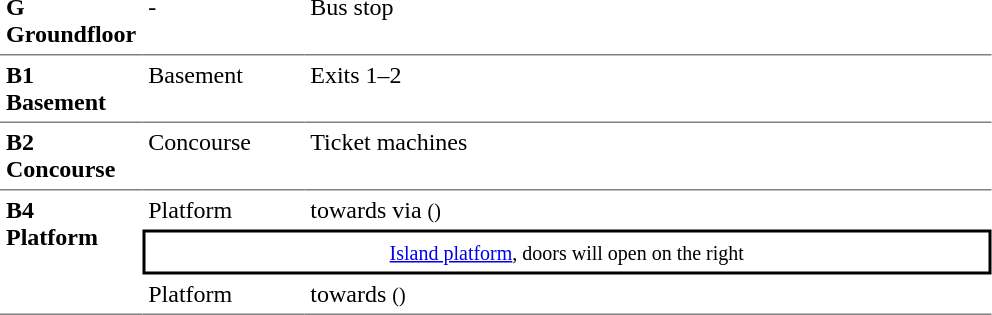<table table border=0 cellspacing=0 cellpadding=4>
<tr>
<td style = "border-bottom:solid 1px gray;" rowspan=1 valign=top><strong>G<br>Groundfloor<br></strong></td>
<td style = "border-bottom:solid 1px gray;" valign=top>-</td>
<td style = "border-bottom:solid 1px gray;" valign=top>Bus stop</td>
</tr>
<tr>
<td style = "border-bottom:solid 1px gray;" rowspan=1 valign=top><strong>B1<br>Basement<br></strong></td>
<td style = "border-bottom:solid 1px gray;" valign=top>Basement</td>
<td style = "border-bottom:solid 1px gray;" valign=top>Exits 1–2</td>
</tr>
<tr>
<td style = "border-bottom:solid 1px gray;" rowspan=1 valign=top><strong>B2<br>Concourse<br></strong></td>
<td style = "border-bottom:solid 1px gray;" valign=top>Concourse</td>
<td style = "border-bottom:solid 1px gray;" valign=top>Ticket machines</td>
</tr>
<tr>
<td style="border-bottom:solid 1px gray;" rowspan=3 valign=top width=50><strong>B4<br>Platform<br></strong></td>
<td width=100>Platform </td>
<td width=450> towards  via  <small>()</small></td>
</tr>
<tr>
<td style = "border-top:solid 2px black;border-right:solid 2px black;border-left:solid 2px black;border-bottom:solid 2px black; text-align:center;" colspan=2><small><a href='#'>Island platform</a>, doors will open on the right</small></td>
</tr>
<tr>
<td style="border-bottom:solid 1px gray;" width=100>Platform </td>
<td style="border-bottom:solid 1px gray;" width=450> towards  <small>()</small></td>
</tr>
</table>
